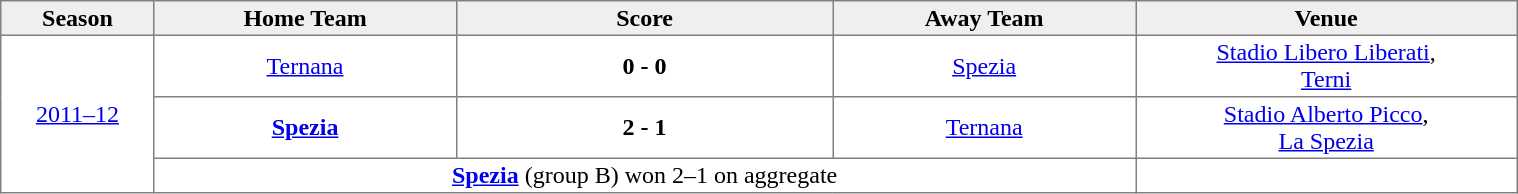<table class="toccolours" border="1" cellpadding="2" style="border-collapse: collapse; text-align: center; width: 80%; margin: 0 auto;">
<tr style="background: #efefef;">
<th>Season</th>
<th style="width:20%;">Home Team</th>
<th>Score</th>
<th style="width:20%;">Away Team</th>
<th>Venue</th>
</tr>
<tr>
<td rowspan="3"><a href='#'>2011–12</a></td>
<td><a href='#'>Ternana</a></td>
<td><strong>0 - 0</strong></td>
<td><a href='#'>Spezia</a></td>
<td><a href='#'>Stadio Libero Liberati</a>,<br><a href='#'>Terni</a></td>
</tr>
<tr>
<td><strong><a href='#'>Spezia</a></strong></td>
<td><strong>2 - 1</strong></td>
<td><a href='#'>Ternana</a></td>
<td><a href='#'>Stadio Alberto Picco</a>,<br><a href='#'>La Spezia</a></td>
</tr>
<tr>
<td colspan="3"><strong><a href='#'>Spezia</a></strong> (group B) won 2–1 on aggregate</td>
<td> </td>
</tr>
</table>
